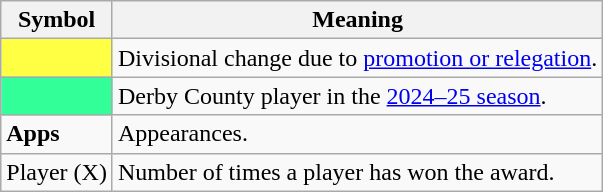<table Class="wikitable">
<tr>
<th scope=col>Symbol</th>
<th scope=col>Meaning</th>
</tr>
<tr>
<td style="background:#ff4;"></td>
<td>Divisional change due to <a href='#'>promotion or relegation</a>.</td>
</tr>
<tr>
<td style="background:#3f9;"></td>
<td>Derby County player in the <a href='#'>2024–25 season</a>.</td>
</tr>
<tr>
<td><strong>Apps</strong></td>
<td>Appearances.</td>
</tr>
<tr>
<td>Player (X)</td>
<td>Number of times a player has won the award.</td>
</tr>
</table>
